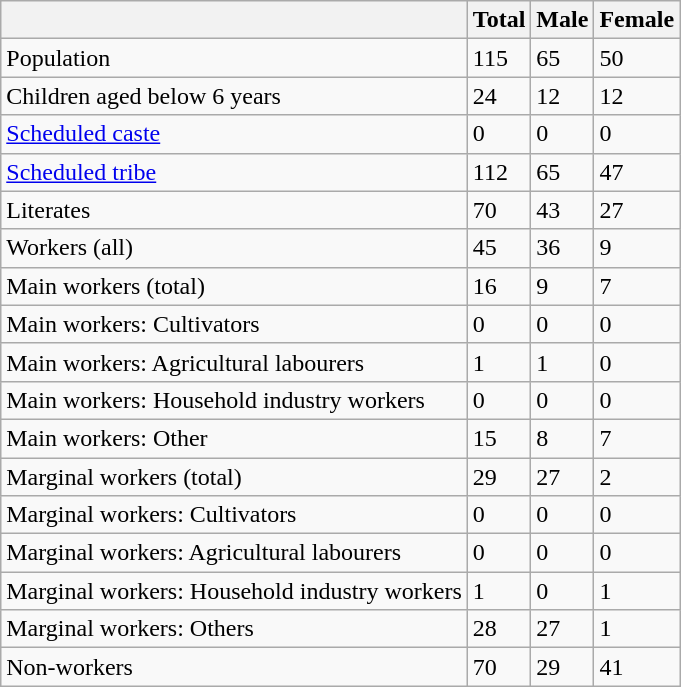<table class="wikitable sortable">
<tr>
<th></th>
<th>Total</th>
<th>Male</th>
<th>Female</th>
</tr>
<tr>
<td>Population</td>
<td>115</td>
<td>65</td>
<td>50</td>
</tr>
<tr>
<td>Children aged below 6 years</td>
<td>24</td>
<td>12</td>
<td>12</td>
</tr>
<tr>
<td><a href='#'>Scheduled caste</a></td>
<td>0</td>
<td>0</td>
<td>0</td>
</tr>
<tr>
<td><a href='#'>Scheduled tribe</a></td>
<td>112</td>
<td>65</td>
<td>47</td>
</tr>
<tr>
<td>Literates</td>
<td>70</td>
<td>43</td>
<td>27</td>
</tr>
<tr>
<td>Workers (all)</td>
<td>45</td>
<td>36</td>
<td>9</td>
</tr>
<tr>
<td>Main workers (total)</td>
<td>16</td>
<td>9</td>
<td>7</td>
</tr>
<tr>
<td>Main workers: Cultivators</td>
<td>0</td>
<td>0</td>
<td>0</td>
</tr>
<tr>
<td>Main workers: Agricultural labourers</td>
<td>1</td>
<td>1</td>
<td>0</td>
</tr>
<tr>
<td>Main workers: Household industry workers</td>
<td>0</td>
<td>0</td>
<td>0</td>
</tr>
<tr>
<td>Main workers: Other</td>
<td>15</td>
<td>8</td>
<td>7</td>
</tr>
<tr>
<td>Marginal workers (total)</td>
<td>29</td>
<td>27</td>
<td>2</td>
</tr>
<tr>
<td>Marginal workers: Cultivators</td>
<td>0</td>
<td>0</td>
<td>0</td>
</tr>
<tr>
<td>Marginal workers: Agricultural labourers</td>
<td>0</td>
<td>0</td>
<td>0</td>
</tr>
<tr>
<td>Marginal workers: Household industry workers</td>
<td>1</td>
<td>0</td>
<td>1</td>
</tr>
<tr>
<td>Marginal workers: Others</td>
<td>28</td>
<td>27</td>
<td>1</td>
</tr>
<tr>
<td>Non-workers</td>
<td>70</td>
<td>29</td>
<td>41</td>
</tr>
</table>
